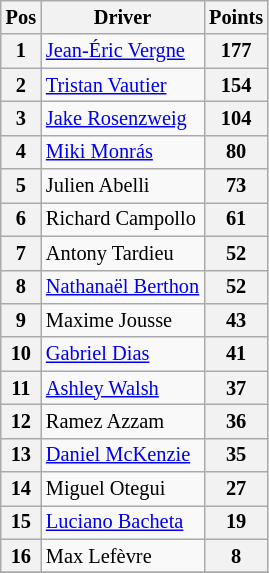<table class="wikitable" style="font-size:85%">
<tr>
<th>Pos</th>
<th>Driver</th>
<th>Points</th>
</tr>
<tr>
<th>1</th>
<td> <a href='#'>Jean-Éric Vergne</a></td>
<th>177</th>
</tr>
<tr>
<th>2</th>
<td> <a href='#'>Tristan Vautier</a></td>
<th>154</th>
</tr>
<tr>
<th>3</th>
<td> <a href='#'>Jake Rosenzweig</a></td>
<th>104</th>
</tr>
<tr>
<th>4</th>
<td> <a href='#'>Miki Monrás</a></td>
<th>80</th>
</tr>
<tr>
<th>5</th>
<td> Julien Abelli</td>
<th>73</th>
</tr>
<tr>
<th>6</th>
<td> Richard Campollo</td>
<th>61</th>
</tr>
<tr>
<th>7</th>
<td> Antony Tardieu</td>
<th>52</th>
</tr>
<tr>
<th>8</th>
<td> <a href='#'>Nathanaël Berthon</a></td>
<th>52</th>
</tr>
<tr>
<th>9</th>
<td> Maxime Jousse</td>
<th>43</th>
</tr>
<tr>
<th>10</th>
<td> <a href='#'>Gabriel Dias</a></td>
<th>41</th>
</tr>
<tr>
<th>11</th>
<td> <a href='#'>Ashley Walsh</a></td>
<th>37</th>
</tr>
<tr>
<th>12</th>
<td> Ramez Azzam</td>
<th>36</th>
</tr>
<tr>
<th>13</th>
<td> <a href='#'>Daniel McKenzie</a></td>
<th>35</th>
</tr>
<tr>
<th>14</th>
<td> Miguel Otegui</td>
<th>27</th>
</tr>
<tr>
<th>15</th>
<td> <a href='#'>Luciano Bacheta</a></td>
<th>19</th>
</tr>
<tr>
<th>16</th>
<td> Max Lefèvre</td>
<th>8</th>
</tr>
<tr>
</tr>
</table>
